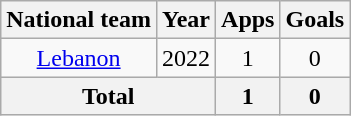<table class="wikitable" style="text-align:center">
<tr>
<th>National team</th>
<th>Year</th>
<th>Apps</th>
<th>Goals</th>
</tr>
<tr>
<td rowspan="1"><a href='#'>Lebanon</a></td>
<td>2022</td>
<td>1</td>
<td>0</td>
</tr>
<tr>
<th colspan="2">Total</th>
<th>1</th>
<th>0</th>
</tr>
</table>
